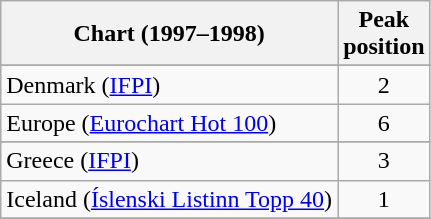<table class="wikitable sortable">
<tr>
<th>Chart (1997–1998)</th>
<th>Peak<br>position</th>
</tr>
<tr>
</tr>
<tr>
</tr>
<tr>
</tr>
<tr>
<td>Denmark (<a href='#'>IFPI</a>)</td>
<td align="center">2</td>
</tr>
<tr>
<td>Europe (<a href='#'>Eurochart Hot 100</a>)</td>
<td align="center">6</td>
</tr>
<tr>
</tr>
<tr>
</tr>
<tr>
</tr>
<tr>
<td>Greece (<a href='#'>IFPI</a>)</td>
<td align="center">3</td>
</tr>
<tr>
<td>Iceland (<a href='#'>Íslenski Listinn Topp 40</a>)</td>
<td align="center">1</td>
</tr>
<tr>
</tr>
<tr>
</tr>
<tr>
</tr>
<tr>
</tr>
<tr>
</tr>
<tr>
</tr>
<tr>
</tr>
<tr>
</tr>
<tr>
</tr>
<tr>
</tr>
</table>
